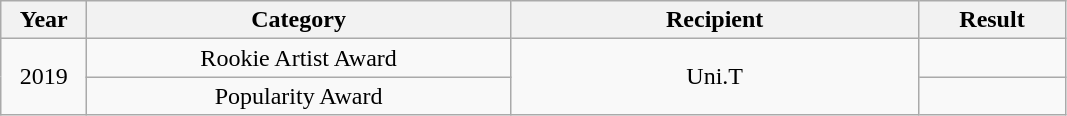<table class="wikitable" style="text-align:center">
<tr>
<th style="width:50px;">Year</th>
<th style="width:275px;">Category</th>
<th style="width:265px;">Recipient</th>
<th style="width:90px;">Result</th>
</tr>
<tr>
<td rowspan=2>2019</td>
<td>Rookie Artist Award</td>
<td rowspan=2>Uni.T</td>
<td></td>
</tr>
<tr>
<td>Popularity Award</td>
<td></td>
</tr>
</table>
